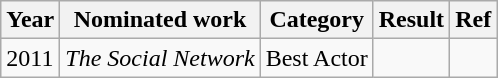<table class="wikitable">
<tr>
<th>Year</th>
<th>Nominated work</th>
<th>Category</th>
<th>Result</th>
<th>Ref</th>
</tr>
<tr>
<td>2011</td>
<td><em>The Social Network</em></td>
<td>Best Actor</td>
<td></td>
<td></td>
</tr>
</table>
